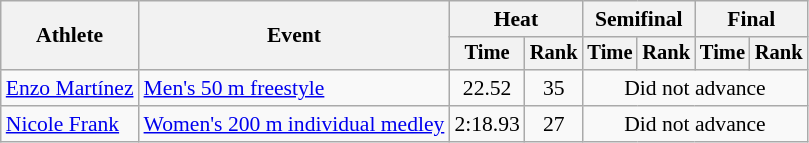<table class=wikitable style="font-size:90%">
<tr>
<th rowspan="2">Athlete</th>
<th rowspan="2">Event</th>
<th colspan="2">Heat</th>
<th colspan="2">Semifinal</th>
<th colspan="2">Final</th>
</tr>
<tr style="font-size:95%">
<th>Time</th>
<th>Rank</th>
<th>Time</th>
<th>Rank</th>
<th>Time</th>
<th>Rank</th>
</tr>
<tr align=center>
<td align=left><a href='#'>Enzo Martínez</a></td>
<td align=left><a href='#'>Men's 50 m freestyle</a></td>
<td>22.52</td>
<td>35</td>
<td colspan="4">Did not advance</td>
</tr>
<tr align=center>
<td align=left><a href='#'>Nicole Frank</a></td>
<td align=left><a href='#'>Women's 200 m individual medley</a></td>
<td>2:18.93</td>
<td>27</td>
<td colspan="4">Did not advance</td>
</tr>
</table>
